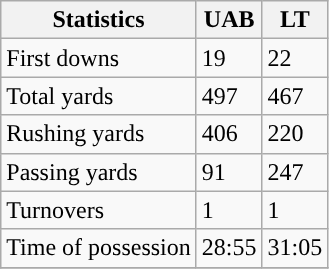<table class="wikitable">
<tr>
<th>Statistics</th>
<th>UAB</th>
<th>LT</th>
</tr>
<tr>
<td>First downs</td>
<td>19</td>
<td>22</td>
</tr>
<tr>
<td>Total yards</td>
<td>497</td>
<td>467</td>
</tr>
<tr>
<td>Rushing yards</td>
<td>406</td>
<td>220</td>
</tr>
<tr>
<td>Passing yards</td>
<td>91</td>
<td>247</td>
</tr>
<tr>
<td>Turnovers</td>
<td>1</td>
<td>1</td>
</tr>
<tr>
<td>Time of possession</td>
<td>28:55</td>
<td>31:05</td>
</tr>
<tr>
</tr>
</table>
